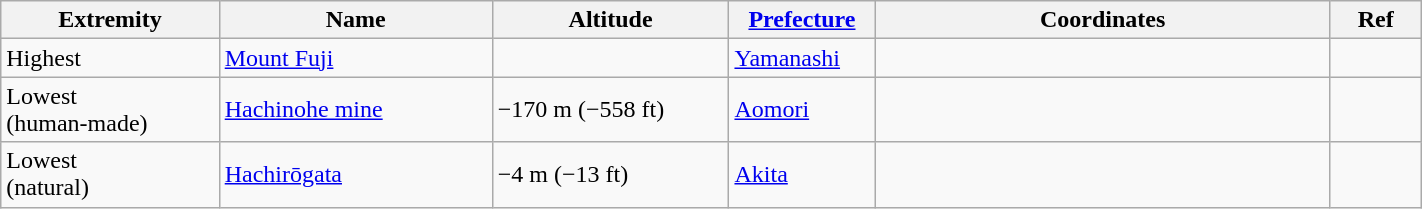<table class="wikitable sortable" style="width:75%;">
<tr>
<th style="width:12%;" class="unsortable">Extremity</th>
<th style="width:15%;">Name</th>
<th style="width:13%;">Altitude</th>
<th style="width:7%;" class="unsortable"><a href='#'>Prefecture</a></th>
<th style="width:25%;" class="unsortable">Coordinates</th>
<th style="width:5%;" class="unsortable">Ref</th>
</tr>
<tr class="vcard">
<td>Highest</td>
<td class="fn org"><a href='#'>Mount Fuji</a></td>
<td></td>
<td><a href='#'>Yamanashi</a></td>
<td></td>
<td></td>
</tr>
<tr class="vcard">
<td>Lowest<br>(human-made)</td>
<td class="fn org"><a href='#'>Hachinohe mine</a></td>
<td>−170 m (−558 ft)</td>
<td><a href='#'>Aomori</a></td>
<td></td>
<td></td>
</tr>
<tr class="vcard">
<td>Lowest<br>(natural)</td>
<td class="fn org"><a href='#'>Hachirōgata</a></td>
<td>−4 m (−13 ft)</td>
<td><a href='#'>Akita</a></td>
<td></td>
<td></td>
</tr>
</table>
